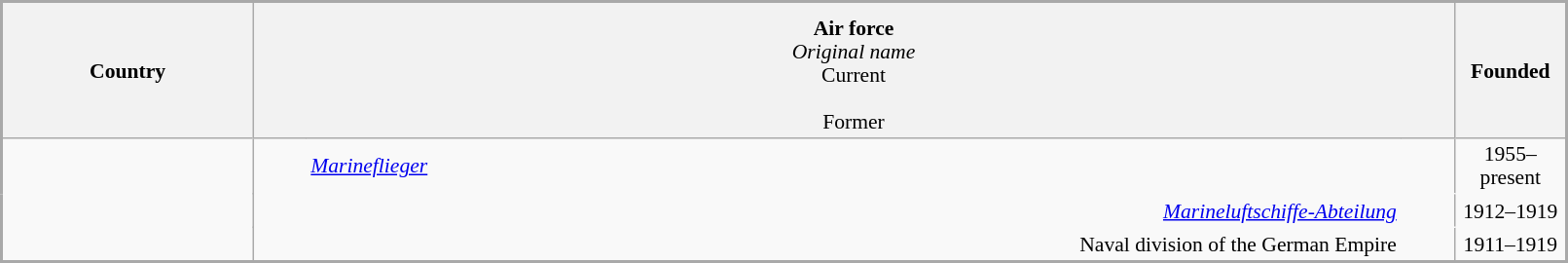<table width="85%" class="wikitable" style="border:2px solid darkgrey; line-height:12pt; font-size:90%;">
<tr>
<th rowspan="2" style="width:165px; border-bottom:none;">Country</th>
<th style="width:30px; border-bottom:none; border-right:none;"></th>
<th style="border-bottom:none; border-left:none; border-right:none;"></th>
<th style="width:30px; border-bottom:none; border-left:none;"></th>
<th rowspan="2" style="width:70px; border-bottom:none;">Founded</th>
</tr>
<tr>
<th colspan="3" style="border-top:none;font-weight:normal;"><strong>Air force</strong><br><em>Original name</em><div>Current</div><br><div>Former</div></th>
</tr>
<tr ------------------------------------------------------style="border-top:solid #aaa 2px">
<td rowspan="3"></td>
<td style="border-right:solid #f9f9f9 1px;border-bottom:solid #f9f9f9 1px"></td>
<td align="left" style="border-right:solid #f9f9f9 1px;border-bottom:solid #f9f9f9 1px"><em><a href='#'>Marineflieger</a></em></td>
<td style="border-bottom:solid #f9f9f9 1px"></td>
<td align="center" style="border-bottom:solid #f9f9f9 1px">1955–present</td>
</tr>
<tr --->
<td style="border-right:solid #f9f9f9 1px;border-bottom:solid #f9f9f9 1px"></td>
<td align="right" style="border-right:solid #f9f9f9 1px;border-bottom:solid #f9f9f9 1px"><em><a href='#'>Marineluftschiffe-Abteilung</a></em></td>
<td style="border-bottom:solid #f9f9f9 1px"></td>
<td align="center" style="border-bottom:solid #f9f9f9 1px">1912–1919</td>
</tr>
<tr --->
<td style="border-right:solid #f9f9f9 1px"></td>
<td align="right" style="border-right:solid #f9f9f9 1px">Naval division of the German Empire<br></td>
<td></td>
<td align="center">1911–1919</td>
</tr>
</table>
